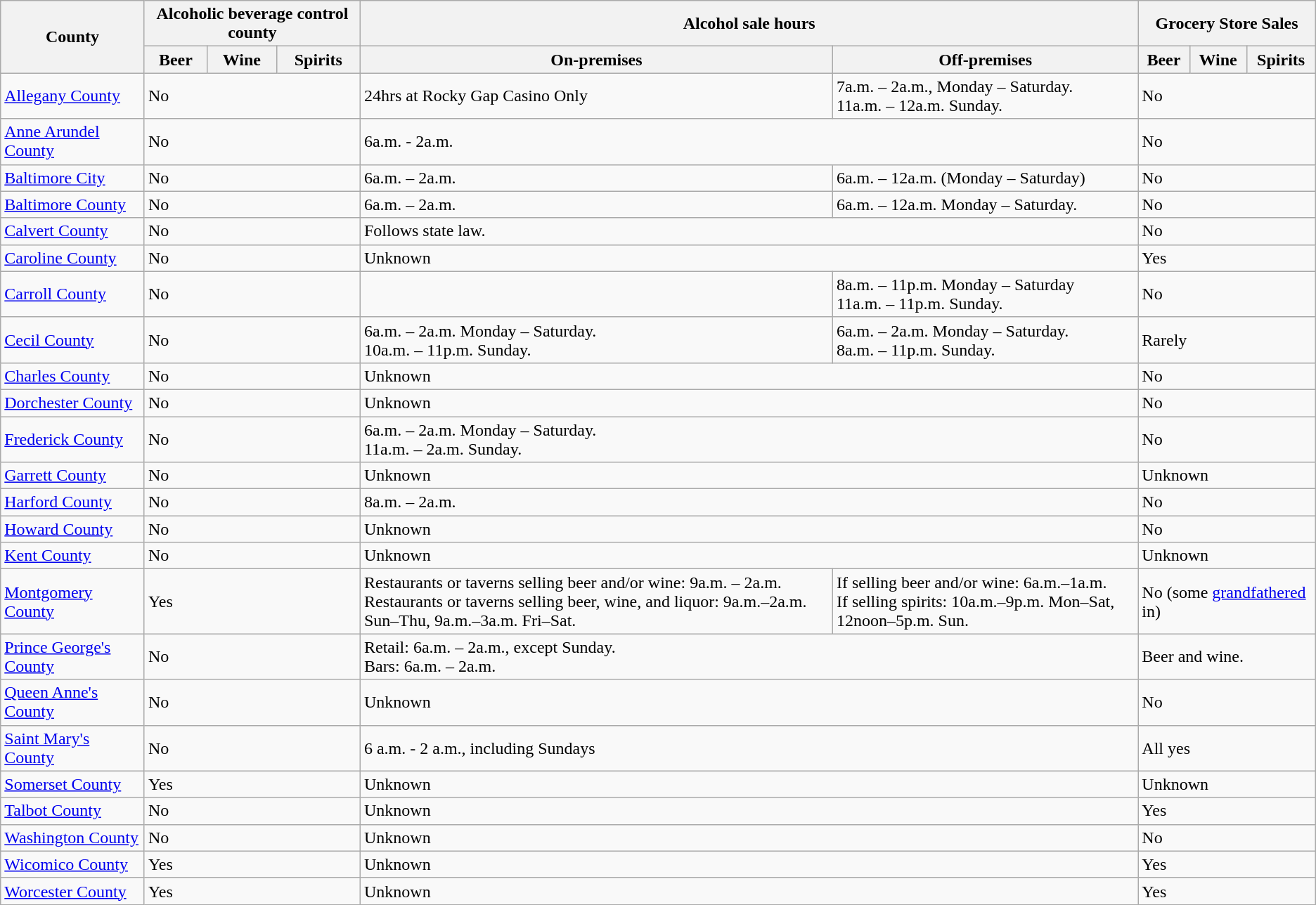<table class=wikitable>
<tr>
<th rowspan="2">County</th>
<th colspan="3">Alcoholic beverage control county</th>
<th colspan="2">Alcohol sale hours</th>
<th colspan="3">Grocery Store Sales</th>
</tr>
<tr>
<th>Beer</th>
<th>Wine</th>
<th>Spirits</th>
<th>On-premises</th>
<th>Off-premises</th>
<th>Beer</th>
<th>Wine</th>
<th>Spirits</th>
</tr>
<tr>
<td><a href='#'>Allegany County</a></td>
<td colspan="3">No</td>
<td>24hrs at Rocky Gap Casino Only</td>
<td>7a.m. – 2a.m., Monday – Saturday.<br> 11a.m. – 12a.m. Sunday.</td>
<td colspan="3">No</td>
</tr>
<tr>
<td><a href='#'>Anne Arundel County</a></td>
<td colspan="3">No</td>
<td colspan="2">6a.m. - 2a.m.</td>
<td colspan="3">No</td>
</tr>
<tr>
<td><a href='#'>Baltimore City</a></td>
<td colspan="3">No</td>
<td>6a.m. – 2a.m.</td>
<td>6a.m. – 12a.m. (Monday – Saturday)</td>
<td colspan="3">No</td>
</tr>
<tr>
<td><a href='#'>Baltimore County</a></td>
<td colspan="3">No</td>
<td>6a.m. – 2a.m.</td>
<td>6a.m. – 12a.m. Monday – Saturday.</td>
<td colspan="3">No</td>
</tr>
<tr>
<td><a href='#'>Calvert County</a></td>
<td colspan="3">No</td>
<td colspan="2">Follows state law.</td>
<td colspan="3">No</td>
</tr>
<tr>
<td><a href='#'>Caroline County</a></td>
<td colspan="3">No</td>
<td colspan="2">Unknown</td>
<td colspan="3">Yes</td>
</tr>
<tr>
<td><a href='#'>Carroll County</a></td>
<td colspan="3">No</td>
<td></td>
<td>8a.m. – 11p.m. Monday – Saturday <br> 11a.m. – 11p.m. Sunday.</td>
<td colspan="3">No</td>
</tr>
<tr>
<td><a href='#'>Cecil County</a></td>
<td colspan="3">No</td>
<td>6a.m. – 2a.m. Monday – Saturday.<br> 10a.m. – 11p.m. Sunday.</td>
<td>6a.m. – 2a.m. Monday – Saturday.<br> 8a.m. – 11p.m. Sunday.</td>
<td colspan="3">Rarely</td>
</tr>
<tr>
<td><a href='#'>Charles County</a></td>
<td colspan="3">No</td>
<td colspan="2">Unknown</td>
<td colspan="3">No</td>
</tr>
<tr>
<td><a href='#'>Dorchester County</a></td>
<td colspan="3">No</td>
<td colspan="2">Unknown</td>
<td colspan="3">No</td>
</tr>
<tr>
<td><a href='#'>Frederick County</a></td>
<td colspan="3">No</td>
<td colspan="2">6a.m. – 2a.m. Monday – Saturday.<br> 11a.m. – 2a.m. Sunday.</td>
<td colspan="3">No</td>
</tr>
<tr>
<td><a href='#'>Garrett County</a></td>
<td colspan="3">No</td>
<td colspan="2">Unknown</td>
<td colspan="3">Unknown</td>
</tr>
<tr>
<td><a href='#'>Harford County</a></td>
<td colspan="3">No</td>
<td colspan="2">8a.m. – 2a.m.</td>
<td colspan="3">No</td>
</tr>
<tr>
<td><a href='#'>Howard County</a></td>
<td colspan="3">No</td>
<td colspan="2">Unknown</td>
<td colspan="3">No</td>
</tr>
<tr>
<td><a href='#'>Kent County</a></td>
<td colspan="3">No</td>
<td colspan="2">Unknown</td>
<td colspan="3">Unknown</td>
</tr>
<tr>
<td><a href='#'>Montgomery County</a></td>
<td colspan="3">Yes</td>
<td>Restaurants or taverns selling beer and/or wine: 9a.m. – 2a.m.<br> Restaurants or taverns selling beer, wine, and liquor: 9a.m.–2a.m. Sun–Thu, 9a.m.–3a.m. Fri–Sat.</td>
<td>If selling beer and/or wine: 6a.m.–1a.m. <br> If selling spirits: 10a.m.–9p.m. Mon–Sat, 12noon–5p.m. Sun.</td>
<td colspan="3">No (some <a href='#'>grandfathered</a> in)</td>
</tr>
<tr>
<td><a href='#'>Prince George's County</a></td>
<td colspan="3">No</td>
<td colspan="2">Retail: 6a.m. – 2a.m., except Sunday.<br> Bars: 6a.m. – 2a.m.</td>
<td colspan="3">Beer and wine.</td>
</tr>
<tr>
<td><a href='#'>Queen Anne's County</a></td>
<td colspan="3">No</td>
<td colspan="2">Unknown</td>
<td colspan="3">No</td>
</tr>
<tr>
<td><a href='#'>Saint Mary's County</a></td>
<td colspan="3">No</td>
<td colspan="2">6 a.m. - 2 a.m., including Sundays</td>
<td colspan="3">All yes</td>
</tr>
<tr>
<td><a href='#'>Somerset County</a></td>
<td colspan="3">Yes</td>
<td colspan="2">Unknown</td>
<td colspan="3">Unknown</td>
</tr>
<tr>
<td><a href='#'>Talbot County</a></td>
<td colspan="3">No</td>
<td colspan="2">Unknown</td>
<td colspan="3">Yes</td>
</tr>
<tr>
<td><a href='#'>Washington County</a></td>
<td colspan="3">No</td>
<td colspan="2">Unknown</td>
<td colspan="3">No</td>
</tr>
<tr>
<td><a href='#'>Wicomico County</a></td>
<td colspan="3">Yes</td>
<td colspan="2">Unknown</td>
<td colspan="3">Yes</td>
</tr>
<tr>
<td><a href='#'>Worcester County</a></td>
<td colspan="3">Yes</td>
<td colspan="2">Unknown</td>
<td colspan="3">Yes</td>
</tr>
</table>
